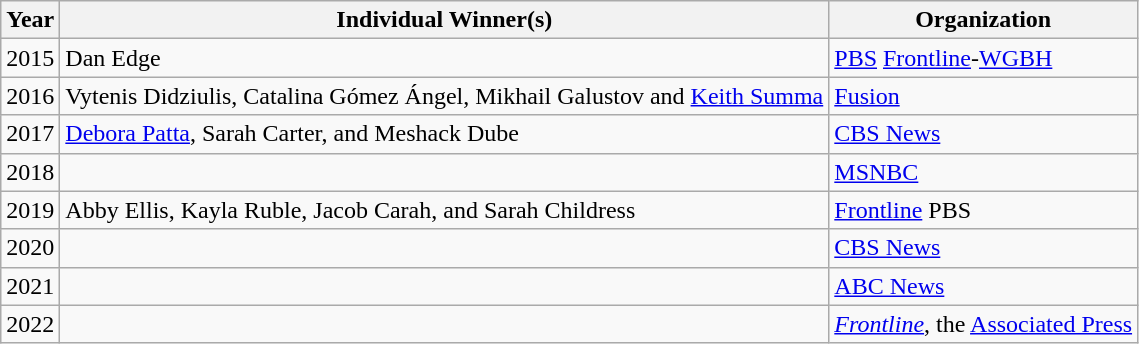<table class="wikitable sortable">
<tr>
<th>Year</th>
<th>Individual Winner(s)</th>
<th>Organization</th>
</tr>
<tr>
<td>2015</td>
<td>Dan Edge</td>
<td><a href='#'>PBS</a> <a href='#'>Frontline</a>-<a href='#'>WGBH</a></td>
</tr>
<tr>
<td>2016</td>
<td>Vytenis Didziulis, Catalina Gómez Ángel, Mikhail Galustov and <a href='#'>Keith Summa</a></td>
<td><a href='#'>Fusion</a></td>
</tr>
<tr>
<td>2017</td>
<td><a href='#'>Debora Patta</a>, Sarah Carter, and Meshack Dube</td>
<td><a href='#'>CBS News</a></td>
</tr>
<tr>
<td>2018</td>
<td></td>
<td><a href='#'>MSNBC</a></td>
</tr>
<tr>
<td>2019</td>
<td>Abby Ellis, Kayla Ruble, Jacob Carah, and Sarah Childress</td>
<td><a href='#'>Frontline</a> PBS</td>
</tr>
<tr>
<td>2020</td>
<td></td>
<td><a href='#'>CBS News</a></td>
</tr>
<tr>
<td>2021</td>
<td></td>
<td><a href='#'>ABC News</a></td>
</tr>
<tr>
<td>2022</td>
<td></td>
<td><em><a href='#'>Frontline</a></em>, the <a href='#'>Associated Press</a></td>
</tr>
</table>
